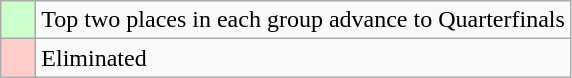<table class="wikitable">
<tr>
<td style="background: #ccffcc;">    </td>
<td>Top two places in each group advance to Quarterfinals</td>
</tr>
<tr>
<td style="background: #ffcccc;">    </td>
<td>Eliminated</td>
</tr>
</table>
